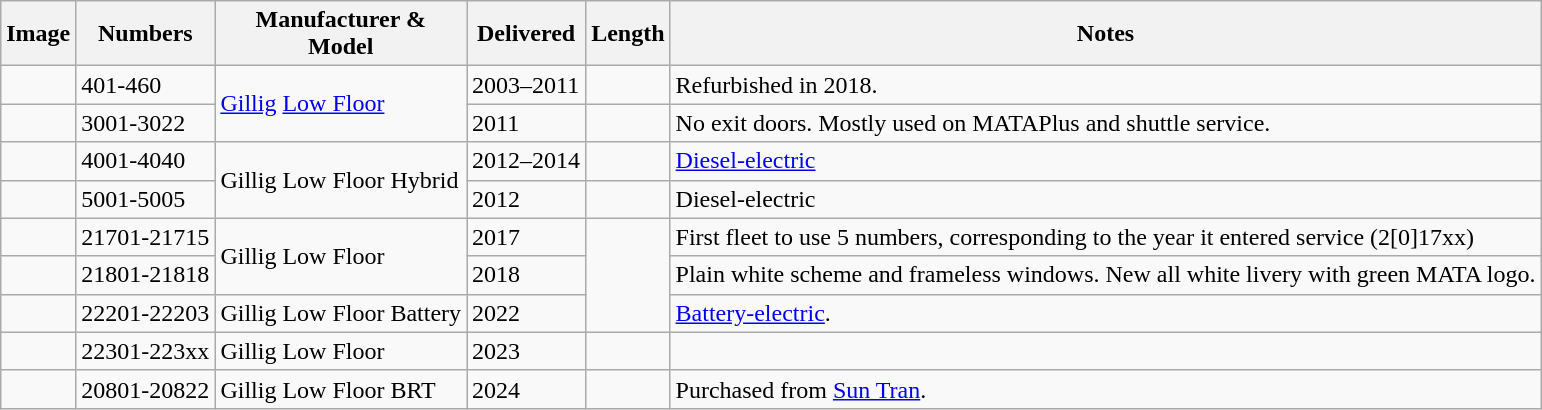<table class="wikitable">
<tr>
<th>Image</th>
<th>Numbers</th>
<th>Manufacturer &<br>Model</th>
<th>Delivered</th>
<th>Length</th>
<th><div>Notes</div></th>
</tr>
<tr>
<td></td>
<td>401-460</td>
<td rowspan="2"><a href='#'>Gillig</a> <a href='#'>Low Floor</a></td>
<td>2003–2011</td>
<td></td>
<td>Refurbished in 2018.</td>
</tr>
<tr>
<td></td>
<td>3001-3022</td>
<td>2011</td>
<td></td>
<td>No exit doors. Mostly used on MATAPlus and shuttle service.</td>
</tr>
<tr>
<td></td>
<td>4001-4040</td>
<td rowspan="2">Gillig Low Floor Hybrid</td>
<td>2012–2014</td>
<td></td>
<td><a href='#'>Diesel-electric</a></td>
</tr>
<tr>
<td></td>
<td>5001-5005</td>
<td>2012</td>
<td></td>
<td>Diesel-electric</td>
</tr>
<tr>
<td></td>
<td>21701-21715</td>
<td rowspan="2">Gillig Low Floor</td>
<td>2017</td>
<td rowspan="3"></td>
<td>First fleet to use 5 numbers, corresponding to the year it entered service (2[0]17xx)</td>
</tr>
<tr>
<td></td>
<td>21801-21818</td>
<td>2018</td>
<td>Plain white scheme and frameless windows. New all white livery with green MATA logo.</td>
</tr>
<tr>
<td></td>
<td>22201-22203</td>
<td>Gillig Low Floor Battery</td>
<td>2022</td>
<td><a href='#'>Battery-electric</a>.</td>
</tr>
<tr>
<td></td>
<td>22301-223xx</td>
<td>Gillig Low Floor</td>
<td>2023</td>
<td></td>
<td></td>
</tr>
<tr>
<td></td>
<td>20801-20822</td>
<td>Gillig Low Floor BRT</td>
<td>2024</td>
<td></td>
<td>Purchased from <a href='#'>Sun Tran</a>.</td>
</tr>
</table>
